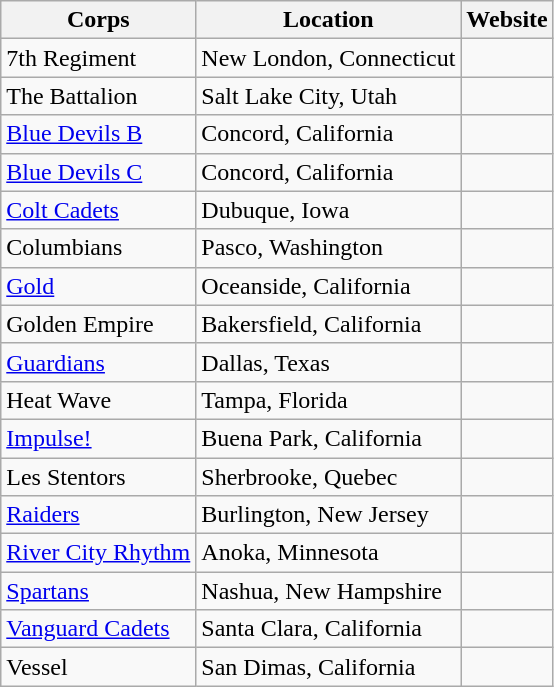<table class="wikitable">
<tr>
<th>Corps</th>
<th>Location</th>
<th>Website</th>
</tr>
<tr>
<td>7th Regiment</td>
<td>New London, Connecticut</td>
<td></td>
</tr>
<tr>
<td>The Battalion</td>
<td>Salt Lake City, Utah</td>
<td></td>
</tr>
<tr>
<td><a href='#'>Blue Devils B</a></td>
<td>Concord, California</td>
<td></td>
</tr>
<tr>
<td><a href='#'>Blue Devils C</a></td>
<td>Concord, California</td>
<td></td>
</tr>
<tr>
<td><a href='#'>Colt Cadets</a></td>
<td>Dubuque, Iowa</td>
<td></td>
</tr>
<tr>
<td>Columbians</td>
<td>Pasco, Washington</td>
<td></td>
</tr>
<tr>
<td><a href='#'>Gold</a></td>
<td>Oceanside, California</td>
<td></td>
</tr>
<tr>
<td>Golden Empire</td>
<td>Bakersfield, California</td>
<td></td>
</tr>
<tr>
<td><a href='#'>Guardians</a></td>
<td>Dallas, Texas</td>
<td></td>
</tr>
<tr>
<td>Heat Wave</td>
<td>Tampa, Florida</td>
<td></td>
</tr>
<tr>
<td><a href='#'>Impulse!</a></td>
<td>Buena Park, California</td>
<td></td>
</tr>
<tr>
<td>Les Stentors</td>
<td>Sherbrooke, Quebec</td>
<td></td>
</tr>
<tr>
<td><a href='#'>Raiders</a></td>
<td>Burlington, New Jersey</td>
<td></td>
</tr>
<tr>
<td><a href='#'>River City Rhythm</a></td>
<td>Anoka, Minnesota</td>
<td></td>
</tr>
<tr>
<td><a href='#'>Spartans</a></td>
<td>Nashua, New Hampshire</td>
<td></td>
</tr>
<tr>
<td><a href='#'>Vanguard Cadets</a></td>
<td>Santa Clara, California</td>
<td></td>
</tr>
<tr>
<td>Vessel</td>
<td>San Dimas, California</td>
<td></td>
</tr>
</table>
